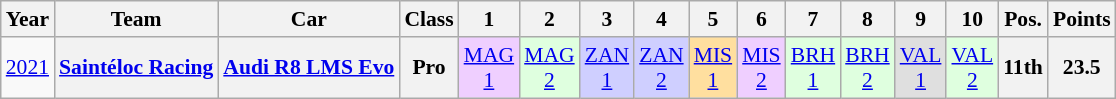<table class="wikitable" border="1" style="text-align:center; font-size:90%;">
<tr>
<th>Year</th>
<th>Team</th>
<th>Car</th>
<th>Class</th>
<th>1</th>
<th>2</th>
<th>3</th>
<th>4</th>
<th>5</th>
<th>6</th>
<th>7</th>
<th>8</th>
<th>9</th>
<th>10</th>
<th>Pos.</th>
<th>Points</th>
</tr>
<tr>
<td><a href='#'>2021</a></td>
<th><a href='#'>Saintéloc Racing</a></th>
<th><a href='#'>Audi R8 LMS Evo</a></th>
<th>Pro</th>
<td style="background:#EFCFFF;"><a href='#'>MAG<br>1</a><br></td>
<td style="background:#DFFFDF;"><a href='#'>MAG<br>2</a><br></td>
<td style="background:#CFCFFF;"><a href='#'>ZAN<br>1</a><br></td>
<td style="background:#CFCFFF;"><a href='#'>ZAN<br>2</a><br></td>
<td style="background:#FFDF9F;"><a href='#'>MIS<br>1</a><br></td>
<td style="background:#EFCFFF;"><a href='#'>MIS<br>2</a><br></td>
<td style="background:#DFFFDF;"><a href='#'>BRH<br>1</a><br></td>
<td style="background:#DFFFDF;"><a href='#'>BRH<br>2</a><br></td>
<td style="background:#DFDFDF;"><a href='#'>VAL<br>1</a><br></td>
<td style="background:#DFFFDF;"><a href='#'>VAL<br>2</a><br></td>
<th>11th</th>
<th>23.5</th>
</tr>
</table>
